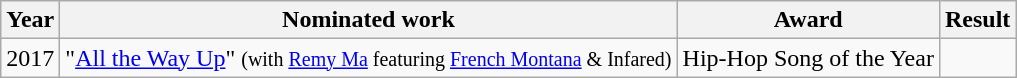<table class="wikitable">
<tr>
<th>Year</th>
<th>Nominated work</th>
<th>Award</th>
<th>Result</th>
</tr>
<tr>
<td>2017</td>
<td>"<a href='#'>All the Way Up</a>" <small>(with <a href='#'>Remy Ma</a> featuring <a href='#'>French Montana</a> & Infared)</small></td>
<td>Hip-Hop Song of the Year</td>
<td></td>
</tr>
</table>
